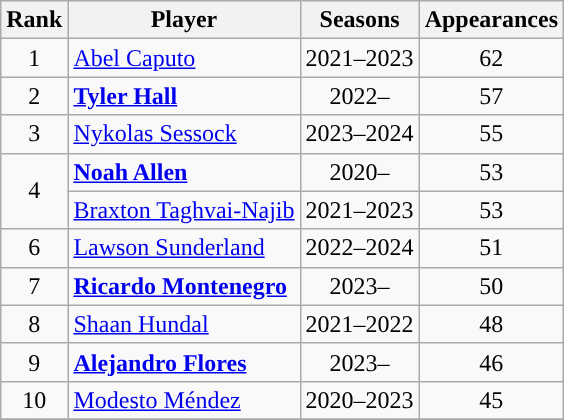<table class="wikitable" style="text-align:center">
<tr>
<th scope="col">Rank</th>
<th scope="col">Player</th>
<th scope="col">Seasons</th>
<th scope="col">Appearances</th>
</tr>
<tr>
<td>1</td>
<td align=left> <a href='#'>Abel Caputo</a></td>
<td>2021–2023</td>
<td>62</td>
</tr>
<tr>
<td>2</td>
<td align=left> <strong><a href='#'>Tyler Hall</a></strong></td>
<td>2022–</td>
<td>57</td>
</tr>
<tr>
<td>3</td>
<td align=left> <a href='#'>Nykolas Sessock</a></td>
<td>2023–2024</td>
<td>55</td>
</tr>
<tr>
<td rowspan="2”">4</td>
<td align=left> <strong><a href='#'>Noah Allen</a></strong></td>
<td>2020–</td>
<td>53</td>
</tr>
<tr>
<td align=left> <a href='#'>Braxton Taghvai-Najib</a></td>
<td>2021–2023</td>
<td>53</td>
</tr>
<tr>
<td>6</td>
<td align=left> <a href='#'>Lawson Sunderland</a></td>
<td>2022–2024</td>
<td>51</td>
</tr>
<tr>
<td>7</td>
<td align=left> <strong><a href='#'>Ricardo Montenegro</a></strong></td>
<td>2023–</td>
<td>50</td>
</tr>
<tr>
<td>8</td>
<td align=left> <a href='#'>Shaan Hundal</a></td>
<td>2021–2022</td>
<td>48</td>
</tr>
<tr>
<td>9</td>
<td align=left> <strong><a href='#'>Alejandro Flores</a></strong></td>
<td>2023–</td>
<td>46</td>
</tr>
<tr>
<td>10</td>
<td align=left> <a href='#'>Modesto Méndez</a></td>
<td>2020–2023</td>
<td>45</td>
</tr>
<tr>
</tr>
</table>
